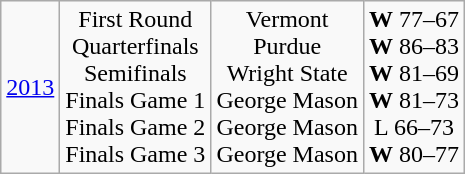<table class="wikitable">
<tr align="center">
<td><a href='#'>2013</a></td>
<td>First Round<br>Quarterfinals<br>Semifinals<br>Finals Game 1<br>Finals Game 2<br>Finals Game 3</td>
<td>Vermont<br>Purdue<br>Wright State<br>George Mason<br>George Mason<br>George Mason</td>
<td><strong>W</strong> 77–67<br><strong>W</strong> 86–83<br><strong>W</strong> 81–69<br><strong>W</strong> 81–73<br>L 66–73<br><strong>W</strong> 80–77</td>
</tr>
</table>
